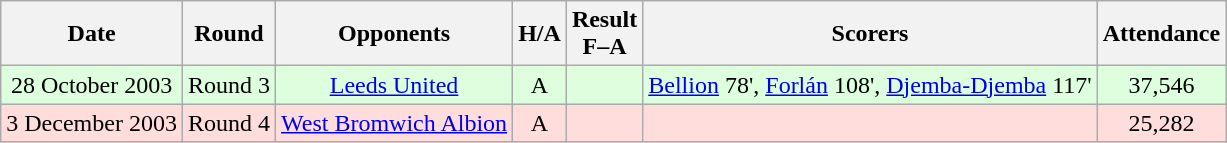<table class="wikitable" style="text-align:center">
<tr>
<th>Date</th>
<th>Round</th>
<th>Opponents</th>
<th>H/A</th>
<th>Result<br>F–A</th>
<th>Scorers</th>
<th>Attendance</th>
</tr>
<tr bgcolor="#ddffdd">
<td>28 October 2003</td>
<td>Round 3</td>
<td><a href='#'>Leeds United</a></td>
<td>A</td>
<td><br> </td>
<td><a href='#'>Bellion</a> 78', <a href='#'>Forlán</a> 108', <a href='#'>Djemba-Djemba</a> 117'</td>
<td>37,546</td>
</tr>
<tr bgcolor="#ffdddd">
<td>3 December 2003</td>
<td>Round 4</td>
<td><a href='#'>West Bromwich Albion</a></td>
<td>A</td>
<td></td>
<td></td>
<td>25,282</td>
</tr>
</table>
